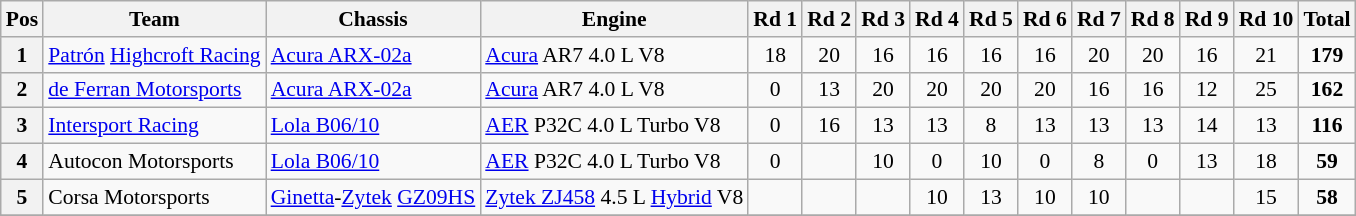<table class="wikitable" style="font-size: 90%;">
<tr>
<th>Pos</th>
<th>Team</th>
<th>Chassis</th>
<th>Engine</th>
<th>Rd 1</th>
<th>Rd 2</th>
<th>Rd 3</th>
<th>Rd 4</th>
<th>Rd 5</th>
<th>Rd 6</th>
<th>Rd 7</th>
<th>Rd 8</th>
<th>Rd 9</th>
<th>Rd 10</th>
<th>Total</th>
</tr>
<tr>
<th>1</th>
<td> <a href='#'>Patrón</a> <a href='#'>Highcroft Racing</a></td>
<td><a href='#'>Acura ARX-02a</a></td>
<td><a href='#'>Acura</a> AR7 4.0 L V8</td>
<td align="center">18</td>
<td align="center">20</td>
<td align="center">16</td>
<td align="center">16</td>
<td align="center">16</td>
<td align="center">16</td>
<td align="center">20</td>
<td align="center">20</td>
<td align="center">16</td>
<td align="center">21</td>
<td align="center"><strong>179</strong></td>
</tr>
<tr>
<th>2</th>
<td> <a href='#'>de Ferran Motorsports</a></td>
<td><a href='#'>Acura ARX-02a</a></td>
<td><a href='#'>Acura</a> AR7 4.0 L V8</td>
<td align="center">0</td>
<td align="center">13</td>
<td align="center">20</td>
<td align="center">20</td>
<td align="center">20</td>
<td align="center">20</td>
<td align="center">16</td>
<td align="center">16</td>
<td align="center">12</td>
<td align="center">25</td>
<td align="center"><strong>162</strong></td>
</tr>
<tr>
<th>3</th>
<td> <a href='#'>Intersport Racing</a></td>
<td><a href='#'>Lola B06/10</a></td>
<td><a href='#'>AER</a> P32C 4.0 L Turbo V8</td>
<td align="center">0</td>
<td align="center">16</td>
<td align="center">13</td>
<td align="center">13</td>
<td align="center">8</td>
<td align="center">13</td>
<td align="center">13</td>
<td align="center">13</td>
<td align="center">14</td>
<td align="center">13</td>
<td align="center"><strong>116</strong></td>
</tr>
<tr>
<th>4</th>
<td> Autocon Motorsports</td>
<td><a href='#'>Lola B06/10</a></td>
<td><a href='#'>AER</a> P32C 4.0 L Turbo V8</td>
<td align="center">0</td>
<td></td>
<td align="center">10</td>
<td align="center">0</td>
<td align="center">10</td>
<td align="center">0</td>
<td align="center">8</td>
<td align="center">0</td>
<td align="center">13</td>
<td align="center">18</td>
<td align="center"><strong>59</strong></td>
</tr>
<tr>
<th>5</th>
<td> Corsa Motorsports</td>
<td><a href='#'>Ginetta</a>-<a href='#'>Zytek</a> <a href='#'>GZ09HS</a></td>
<td><a href='#'>Zytek ZJ458</a> 4.5 L <a href='#'>Hybrid</a> V8</td>
<td></td>
<td></td>
<td></td>
<td align="center">10</td>
<td align="center">13</td>
<td align="center">10</td>
<td align="center">10</td>
<td></td>
<td></td>
<td align="center">15</td>
<td align="center"><strong>58</strong></td>
</tr>
<tr>
</tr>
</table>
